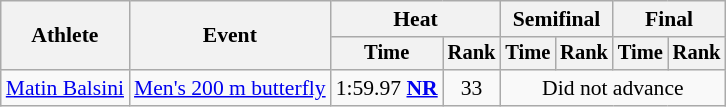<table class=wikitable style="font-size:90%">
<tr>
<th rowspan="2">Athlete</th>
<th rowspan="2">Event</th>
<th colspan="2">Heat</th>
<th colspan="2">Semifinal</th>
<th colspan="2">Final</th>
</tr>
<tr style="font-size:95%">
<th>Time</th>
<th>Rank</th>
<th>Time</th>
<th>Rank</th>
<th>Time</th>
<th>Rank</th>
</tr>
<tr align=center>
<td align=left><a href='#'>Matin Balsini</a></td>
<td align=left><a href='#'>Men's 200 m butterfly</a></td>
<td>1:59.97 <strong><a href='#'>NR</a></strong></td>
<td>33</td>
<td colspan="4">Did not advance</td>
</tr>
</table>
